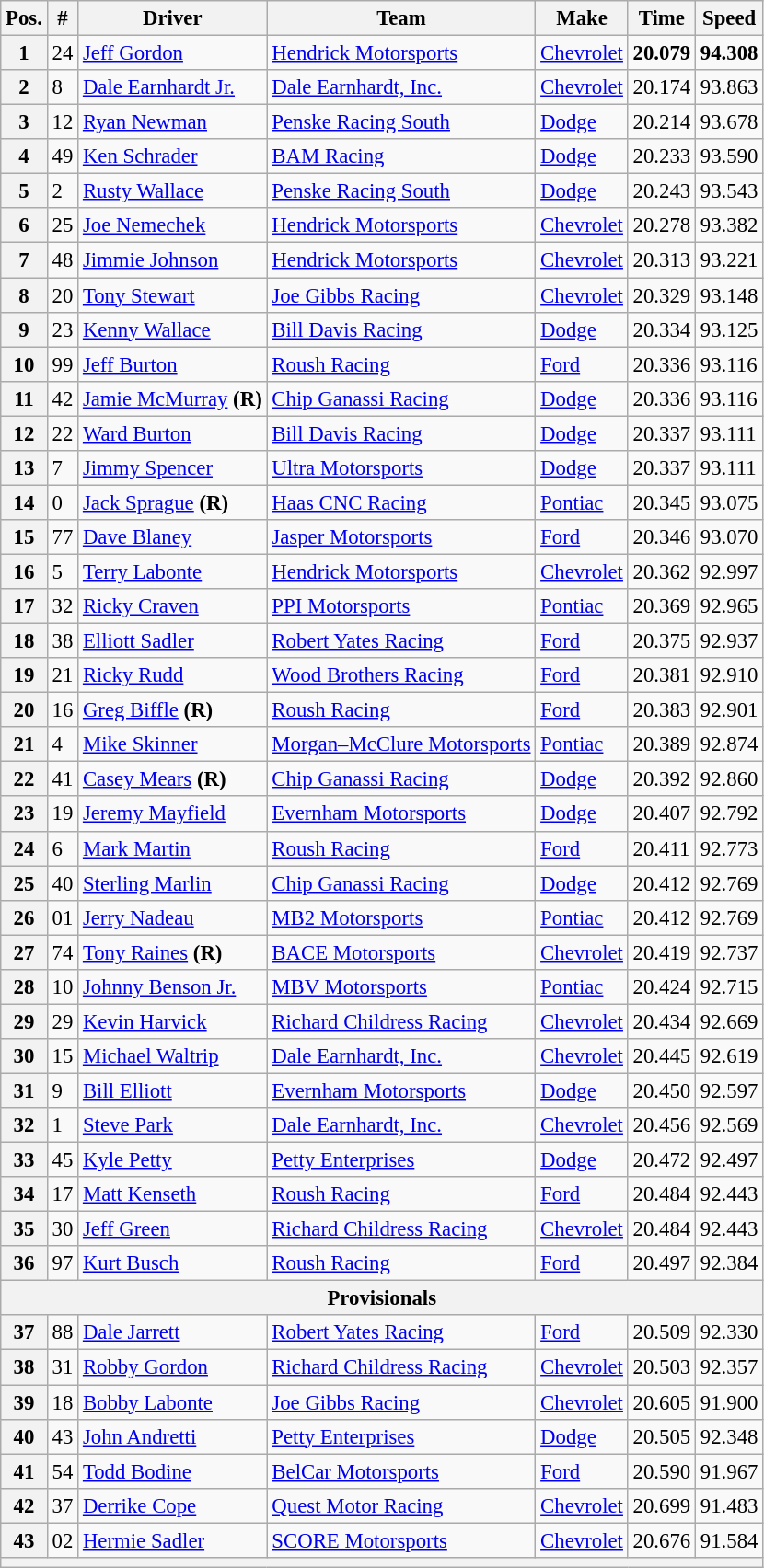<table class="wikitable" style="font-size:95%">
<tr>
<th>Pos.</th>
<th>#</th>
<th>Driver</th>
<th>Team</th>
<th>Make</th>
<th>Time</th>
<th>Speed</th>
</tr>
<tr>
<th>1</th>
<td>24</td>
<td><a href='#'>Jeff Gordon</a></td>
<td><a href='#'>Hendrick Motorsports</a></td>
<td><a href='#'>Chevrolet</a></td>
<td><strong>20.079</strong></td>
<td><strong>94.308</strong></td>
</tr>
<tr>
<th>2</th>
<td>8</td>
<td><a href='#'>Dale Earnhardt Jr.</a></td>
<td><a href='#'>Dale Earnhardt, Inc.</a></td>
<td><a href='#'>Chevrolet</a></td>
<td>20.174</td>
<td>93.863</td>
</tr>
<tr>
<th>3</th>
<td>12</td>
<td><a href='#'>Ryan Newman</a></td>
<td><a href='#'>Penske Racing South</a></td>
<td><a href='#'>Dodge</a></td>
<td>20.214</td>
<td>93.678</td>
</tr>
<tr>
<th>4</th>
<td>49</td>
<td><a href='#'>Ken Schrader</a></td>
<td><a href='#'>BAM Racing</a></td>
<td><a href='#'>Dodge</a></td>
<td>20.233</td>
<td>93.590</td>
</tr>
<tr>
<th>5</th>
<td>2</td>
<td><a href='#'>Rusty Wallace</a></td>
<td><a href='#'>Penske Racing South</a></td>
<td><a href='#'>Dodge</a></td>
<td>20.243</td>
<td>93.543</td>
</tr>
<tr>
<th>6</th>
<td>25</td>
<td><a href='#'>Joe Nemechek</a></td>
<td><a href='#'>Hendrick Motorsports</a></td>
<td><a href='#'>Chevrolet</a></td>
<td>20.278</td>
<td>93.382</td>
</tr>
<tr>
<th>7</th>
<td>48</td>
<td><a href='#'>Jimmie Johnson</a></td>
<td><a href='#'>Hendrick Motorsports</a></td>
<td><a href='#'>Chevrolet</a></td>
<td>20.313</td>
<td>93.221</td>
</tr>
<tr>
<th>8</th>
<td>20</td>
<td><a href='#'>Tony Stewart</a></td>
<td><a href='#'>Joe Gibbs Racing</a></td>
<td><a href='#'>Chevrolet</a></td>
<td>20.329</td>
<td>93.148</td>
</tr>
<tr>
<th>9</th>
<td>23</td>
<td><a href='#'>Kenny Wallace</a></td>
<td><a href='#'>Bill Davis Racing</a></td>
<td><a href='#'>Dodge</a></td>
<td>20.334</td>
<td>93.125</td>
</tr>
<tr>
<th>10</th>
<td>99</td>
<td><a href='#'>Jeff Burton</a></td>
<td><a href='#'>Roush Racing</a></td>
<td><a href='#'>Ford</a></td>
<td>20.336</td>
<td>93.116</td>
</tr>
<tr>
<th>11</th>
<td>42</td>
<td><a href='#'>Jamie McMurray</a> <strong>(R)</strong></td>
<td><a href='#'>Chip Ganassi Racing</a></td>
<td><a href='#'>Dodge</a></td>
<td>20.336</td>
<td>93.116</td>
</tr>
<tr>
<th>12</th>
<td>22</td>
<td><a href='#'>Ward Burton</a></td>
<td><a href='#'>Bill Davis Racing</a></td>
<td><a href='#'>Dodge</a></td>
<td>20.337</td>
<td>93.111</td>
</tr>
<tr>
<th>13</th>
<td>7</td>
<td><a href='#'>Jimmy Spencer</a></td>
<td><a href='#'>Ultra Motorsports</a></td>
<td><a href='#'>Dodge</a></td>
<td>20.337</td>
<td>93.111</td>
</tr>
<tr>
<th>14</th>
<td>0</td>
<td><a href='#'>Jack Sprague</a> <strong>(R)</strong></td>
<td><a href='#'>Haas CNC Racing</a></td>
<td><a href='#'>Pontiac</a></td>
<td>20.345</td>
<td>93.075</td>
</tr>
<tr>
<th>15</th>
<td>77</td>
<td><a href='#'>Dave Blaney</a></td>
<td><a href='#'>Jasper Motorsports</a></td>
<td><a href='#'>Ford</a></td>
<td>20.346</td>
<td>93.070</td>
</tr>
<tr>
<th>16</th>
<td>5</td>
<td><a href='#'>Terry Labonte</a></td>
<td><a href='#'>Hendrick Motorsports</a></td>
<td><a href='#'>Chevrolet</a></td>
<td>20.362</td>
<td>92.997</td>
</tr>
<tr>
<th>17</th>
<td>32</td>
<td><a href='#'>Ricky Craven</a></td>
<td><a href='#'>PPI Motorsports</a></td>
<td><a href='#'>Pontiac</a></td>
<td>20.369</td>
<td>92.965</td>
</tr>
<tr>
<th>18</th>
<td>38</td>
<td><a href='#'>Elliott Sadler</a></td>
<td><a href='#'>Robert Yates Racing</a></td>
<td><a href='#'>Ford</a></td>
<td>20.375</td>
<td>92.937</td>
</tr>
<tr>
<th>19</th>
<td>21</td>
<td><a href='#'>Ricky Rudd</a></td>
<td><a href='#'>Wood Brothers Racing</a></td>
<td><a href='#'>Ford</a></td>
<td>20.381</td>
<td>92.910</td>
</tr>
<tr>
<th>20</th>
<td>16</td>
<td><a href='#'>Greg Biffle</a> <strong>(R)</strong></td>
<td><a href='#'>Roush Racing</a></td>
<td><a href='#'>Ford</a></td>
<td>20.383</td>
<td>92.901</td>
</tr>
<tr>
<th>21</th>
<td>4</td>
<td><a href='#'>Mike Skinner</a></td>
<td><a href='#'>Morgan–McClure Motorsports</a></td>
<td><a href='#'>Pontiac</a></td>
<td>20.389</td>
<td>92.874</td>
</tr>
<tr>
<th>22</th>
<td>41</td>
<td><a href='#'>Casey Mears</a> <strong>(R)</strong></td>
<td><a href='#'>Chip Ganassi Racing</a></td>
<td><a href='#'>Dodge</a></td>
<td>20.392</td>
<td>92.860</td>
</tr>
<tr>
<th>23</th>
<td>19</td>
<td><a href='#'>Jeremy Mayfield</a></td>
<td><a href='#'>Evernham Motorsports</a></td>
<td><a href='#'>Dodge</a></td>
<td>20.407</td>
<td>92.792</td>
</tr>
<tr>
<th>24</th>
<td>6</td>
<td><a href='#'>Mark Martin</a></td>
<td><a href='#'>Roush Racing</a></td>
<td><a href='#'>Ford</a></td>
<td>20.411</td>
<td>92.773</td>
</tr>
<tr>
<th>25</th>
<td>40</td>
<td><a href='#'>Sterling Marlin</a></td>
<td><a href='#'>Chip Ganassi Racing</a></td>
<td><a href='#'>Dodge</a></td>
<td>20.412</td>
<td>92.769</td>
</tr>
<tr>
<th>26</th>
<td>01</td>
<td><a href='#'>Jerry Nadeau</a></td>
<td><a href='#'>MB2 Motorsports</a></td>
<td><a href='#'>Pontiac</a></td>
<td>20.412</td>
<td>92.769</td>
</tr>
<tr>
<th>27</th>
<td>74</td>
<td><a href='#'>Tony Raines</a> <strong>(R)</strong></td>
<td><a href='#'>BACE Motorsports</a></td>
<td><a href='#'>Chevrolet</a></td>
<td>20.419</td>
<td>92.737</td>
</tr>
<tr>
<th>28</th>
<td>10</td>
<td><a href='#'>Johnny Benson Jr.</a></td>
<td><a href='#'>MBV Motorsports</a></td>
<td><a href='#'>Pontiac</a></td>
<td>20.424</td>
<td>92.715</td>
</tr>
<tr>
<th>29</th>
<td>29</td>
<td><a href='#'>Kevin Harvick</a></td>
<td><a href='#'>Richard Childress Racing</a></td>
<td><a href='#'>Chevrolet</a></td>
<td>20.434</td>
<td>92.669</td>
</tr>
<tr>
<th>30</th>
<td>15</td>
<td><a href='#'>Michael Waltrip</a></td>
<td><a href='#'>Dale Earnhardt, Inc.</a></td>
<td><a href='#'>Chevrolet</a></td>
<td>20.445</td>
<td>92.619</td>
</tr>
<tr>
<th>31</th>
<td>9</td>
<td><a href='#'>Bill Elliott</a></td>
<td><a href='#'>Evernham Motorsports</a></td>
<td><a href='#'>Dodge</a></td>
<td>20.450</td>
<td>92.597</td>
</tr>
<tr>
<th>32</th>
<td>1</td>
<td><a href='#'>Steve Park</a></td>
<td><a href='#'>Dale Earnhardt, Inc.</a></td>
<td><a href='#'>Chevrolet</a></td>
<td>20.456</td>
<td>92.569</td>
</tr>
<tr>
<th>33</th>
<td>45</td>
<td><a href='#'>Kyle Petty</a></td>
<td><a href='#'>Petty Enterprises</a></td>
<td><a href='#'>Dodge</a></td>
<td>20.472</td>
<td>92.497</td>
</tr>
<tr>
<th>34</th>
<td>17</td>
<td><a href='#'>Matt Kenseth</a></td>
<td><a href='#'>Roush Racing</a></td>
<td><a href='#'>Ford</a></td>
<td>20.484</td>
<td>92.443</td>
</tr>
<tr>
<th>35</th>
<td>30</td>
<td><a href='#'>Jeff Green</a></td>
<td><a href='#'>Richard Childress Racing</a></td>
<td><a href='#'>Chevrolet</a></td>
<td>20.484</td>
<td>92.443</td>
</tr>
<tr>
<th>36</th>
<td>97</td>
<td><a href='#'>Kurt Busch</a></td>
<td><a href='#'>Roush Racing</a></td>
<td><a href='#'>Ford</a></td>
<td>20.497</td>
<td>92.384</td>
</tr>
<tr>
<th colspan="7">Provisionals</th>
</tr>
<tr>
<th>37</th>
<td>88</td>
<td><a href='#'>Dale Jarrett</a></td>
<td><a href='#'>Robert Yates Racing</a></td>
<td><a href='#'>Ford</a></td>
<td>20.509</td>
<td>92.330</td>
</tr>
<tr>
<th>38</th>
<td>31</td>
<td><a href='#'>Robby Gordon</a></td>
<td><a href='#'>Richard Childress Racing</a></td>
<td><a href='#'>Chevrolet</a></td>
<td>20.503</td>
<td>92.357</td>
</tr>
<tr>
<th>39</th>
<td>18</td>
<td><a href='#'>Bobby Labonte</a></td>
<td><a href='#'>Joe Gibbs Racing</a></td>
<td><a href='#'>Chevrolet</a></td>
<td>20.605</td>
<td>91.900</td>
</tr>
<tr>
<th>40</th>
<td>43</td>
<td><a href='#'>John Andretti</a></td>
<td><a href='#'>Petty Enterprises</a></td>
<td><a href='#'>Dodge</a></td>
<td>20.505</td>
<td>92.348</td>
</tr>
<tr>
<th>41</th>
<td>54</td>
<td><a href='#'>Todd Bodine</a></td>
<td><a href='#'>BelCar Motorsports</a></td>
<td><a href='#'>Ford</a></td>
<td>20.590</td>
<td>91.967</td>
</tr>
<tr>
<th>42</th>
<td>37</td>
<td><a href='#'>Derrike Cope</a></td>
<td><a href='#'>Quest Motor Racing</a></td>
<td><a href='#'>Chevrolet</a></td>
<td>20.699</td>
<td>91.483</td>
</tr>
<tr>
<th>43</th>
<td>02</td>
<td><a href='#'>Hermie Sadler</a></td>
<td><a href='#'>SCORE Motorsports</a></td>
<td><a href='#'>Chevrolet</a></td>
<td>20.676</td>
<td>91.584</td>
</tr>
<tr>
<th colspan="7"></th>
</tr>
</table>
